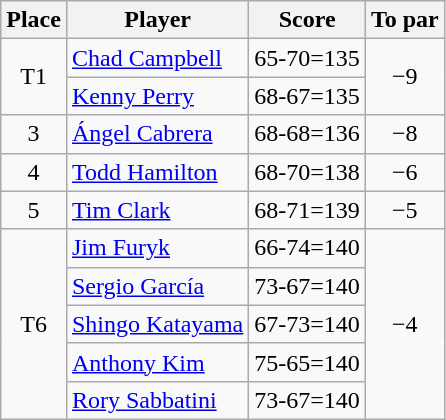<table class="wikitable">
<tr>
<th>Place</th>
<th>Player</th>
<th>Score</th>
<th>To par</th>
</tr>
<tr>
<td rowspan="2" align=center>T1</td>
<td> <a href='#'>Chad Campbell</a></td>
<td>65-70=135</td>
<td rowspan=2 align=center>−9</td>
</tr>
<tr>
<td> <a href='#'>Kenny Perry</a></td>
<td>68-67=135</td>
</tr>
<tr>
<td align=center>3</td>
<td> <a href='#'>Ángel Cabrera</a></td>
<td align=center>68-68=136</td>
<td align=center>−8</td>
</tr>
<tr>
<td align=center>4</td>
<td> <a href='#'>Todd Hamilton</a></td>
<td align=center>68-70=138</td>
<td align=center>−6</td>
</tr>
<tr>
<td align=center>5</td>
<td> <a href='#'>Tim Clark</a></td>
<td align=center>68-71=139</td>
<td align=center>−5</td>
</tr>
<tr>
<td rowspan="5" align=center>T6</td>
<td> <a href='#'>Jim Furyk</a></td>
<td align=center>66-74=140</td>
<td rowspan="5" align=center>−4</td>
</tr>
<tr>
<td> <a href='#'>Sergio García</a></td>
<td>73-67=140</td>
</tr>
<tr>
<td> <a href='#'>Shingo Katayama</a></td>
<td>67-73=140</td>
</tr>
<tr>
<td> <a href='#'>Anthony Kim</a></td>
<td>75-65=140</td>
</tr>
<tr>
<td> <a href='#'>Rory Sabbatini</a></td>
<td>73-67=140</td>
</tr>
</table>
